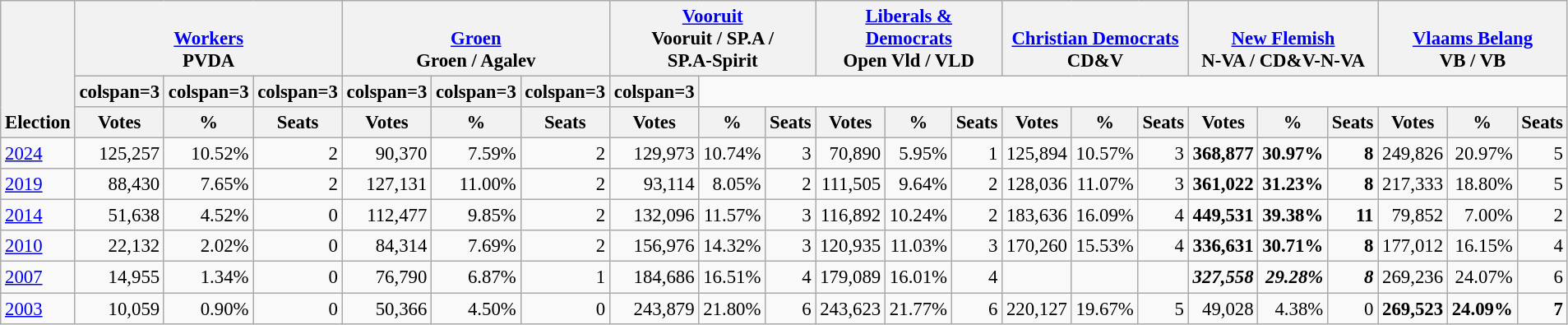<table class="wikitable" border="1" style="font-size:95%; text-align:right;">
<tr>
<th style="text-align:left;" valign=bottom rowspan=3>Election</th>
<th valign=bottom colspan=3><a href='#'>Workers</a><br>PVDA</th>
<th valign=bottom colspan=3><a href='#'>Groen</a><br>Groen / Agalev</th>
<th valign=bottom colspan=3><a href='#'>Vooruit</a><br>Vooruit / SP.A /<br>SP.A-Spirit</th>
<th valign=bottom colspan=3><a href='#'>Liberals & Democrats</a><br>Open Vld / VLD</th>
<th valign=bottom colspan=3><a href='#'>Christian Democrats</a><br>CD&V</th>
<th valign=bottom colspan=3><a href='#'>New Flemish</a><br>N-VA / CD&V-N-VA</th>
<th valign=bottom colspan=3><a href='#'>Vlaams Belang</a><br>VB / VB</th>
</tr>
<tr>
<th>colspan=3 </th>
<th>colspan=3 </th>
<th>colspan=3 </th>
<th>colspan=3 </th>
<th>colspan=3 </th>
<th>colspan=3 </th>
<th>colspan=3 </th>
</tr>
<tr>
<th>Votes</th>
<th>%</th>
<th>Seats</th>
<th>Votes</th>
<th>%</th>
<th>Seats</th>
<th>Votes</th>
<th>%</th>
<th>Seats</th>
<th>Votes</th>
<th>%</th>
<th>Seats</th>
<th>Votes</th>
<th>%</th>
<th>Seats</th>
<th>Votes</th>
<th>%</th>
<th>Seats</th>
<th>Votes</th>
<th>%</th>
<th>Seats</th>
</tr>
<tr>
<td align=left><a href='#'>2024</a></td>
<td>125,257</td>
<td>10.52%</td>
<td>2</td>
<td>90,370</td>
<td>7.59%</td>
<td>2</td>
<td>129,973</td>
<td>10.74%</td>
<td>3</td>
<td>70,890</td>
<td>5.95%</td>
<td>1</td>
<td>125,894</td>
<td>10.57%</td>
<td>3</td>
<td><strong>368,877</strong></td>
<td><strong>30.97%</strong></td>
<td><strong>8</strong></td>
<td>249,826</td>
<td>20.97%</td>
<td>5</td>
</tr>
<tr>
<td align=left><a href='#'>2019</a></td>
<td>88,430</td>
<td>7.65%</td>
<td>2</td>
<td>127,131</td>
<td>11.00%</td>
<td>2</td>
<td>93,114</td>
<td>8.05%</td>
<td>2</td>
<td>111,505</td>
<td>9.64%</td>
<td>2</td>
<td>128,036</td>
<td>11.07%</td>
<td>3</td>
<td><strong>361,022</strong></td>
<td><strong>31.23%</strong></td>
<td><strong>8</strong></td>
<td>217,333</td>
<td>18.80%</td>
<td>5</td>
</tr>
<tr>
<td align=left><a href='#'>2014</a></td>
<td>51,638</td>
<td>4.52%</td>
<td>0</td>
<td>112,477</td>
<td>9.85%</td>
<td>2</td>
<td>132,096</td>
<td>11.57%</td>
<td>3</td>
<td>116,892</td>
<td>10.24%</td>
<td>2</td>
<td>183,636</td>
<td>16.09%</td>
<td>4</td>
<td><strong>449,531</strong></td>
<td><strong>39.38%</strong></td>
<td><strong>11</strong></td>
<td>79,852</td>
<td>7.00%</td>
<td>2</td>
</tr>
<tr>
<td align=left><a href='#'>2010</a></td>
<td>22,132</td>
<td>2.02%</td>
<td>0</td>
<td>84,314</td>
<td>7.69%</td>
<td>2</td>
<td>156,976</td>
<td>14.32%</td>
<td>3</td>
<td>120,935</td>
<td>11.03%</td>
<td>3</td>
<td>170,260</td>
<td>15.53%</td>
<td>4</td>
<td><strong>336,631</strong></td>
<td><strong>30.71%</strong></td>
<td><strong>8</strong></td>
<td>177,012</td>
<td>16.15%</td>
<td>4</td>
</tr>
<tr>
<td align=left><a href='#'>2007</a></td>
<td>14,955</td>
<td>1.34%</td>
<td>0</td>
<td>76,790</td>
<td>6.87%</td>
<td>1</td>
<td>184,686</td>
<td>16.51%</td>
<td>4</td>
<td>179,089</td>
<td>16.01%</td>
<td>4</td>
<td></td>
<td></td>
<td></td>
<td><strong><em>327,558</em></strong></td>
<td><strong><em>29.28%</em></strong></td>
<td><strong><em>8</em></strong></td>
<td>269,236</td>
<td>24.07%</td>
<td>6</td>
</tr>
<tr>
<td align=left><a href='#'>2003</a></td>
<td>10,059</td>
<td>0.90%</td>
<td>0</td>
<td>50,366</td>
<td>4.50%</td>
<td>0</td>
<td>243,879</td>
<td>21.80%</td>
<td>6</td>
<td>243,623</td>
<td>21.77%</td>
<td>6</td>
<td>220,127</td>
<td>19.67%</td>
<td>5</td>
<td>49,028</td>
<td>4.38%</td>
<td>0</td>
<td><strong>269,523</strong></td>
<td><strong>24.09%</strong></td>
<td><strong>7</strong></td>
</tr>
</table>
